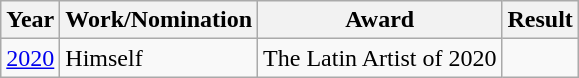<table class="wikitable">
<tr>
<th>Year</th>
<th>Work/Nomination</th>
<th>Award</th>
<th>Result</th>
</tr>
<tr>
<td rowspan="1"><a href='#'>2020</a></td>
<td>Himself</td>
<td>The Latin Artist of 2020</td>
<td></td>
</tr>
</table>
